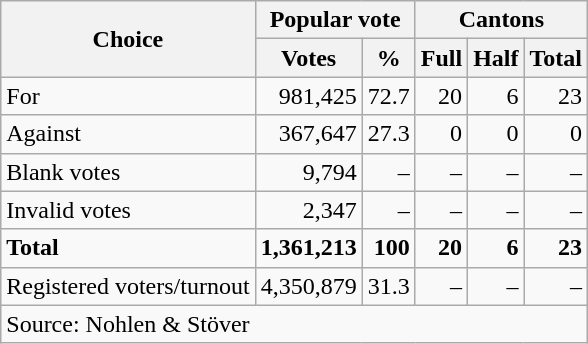<table class=wikitable style=text-align:right>
<tr>
<th rowspan=2>Choice</th>
<th colspan=2>Popular vote</th>
<th colspan=3>Cantons</th>
</tr>
<tr>
<th>Votes</th>
<th>%</th>
<th>Full</th>
<th>Half</th>
<th>Total</th>
</tr>
<tr>
<td align=left>For</td>
<td>981,425</td>
<td>72.7</td>
<td>20</td>
<td>6</td>
<td>23</td>
</tr>
<tr>
<td align=left>Against</td>
<td>367,647</td>
<td>27.3</td>
<td>0</td>
<td>0</td>
<td>0</td>
</tr>
<tr>
<td align=left>Blank votes</td>
<td>9,794</td>
<td>–</td>
<td>–</td>
<td>–</td>
<td>–</td>
</tr>
<tr>
<td align=left>Invalid votes</td>
<td>2,347</td>
<td>–</td>
<td>–</td>
<td>–</td>
<td>–</td>
</tr>
<tr>
<td align=left><strong>Total</strong></td>
<td><strong>1,361,213</strong></td>
<td><strong>100</strong></td>
<td><strong>20</strong></td>
<td><strong>6</strong></td>
<td><strong>23</strong></td>
</tr>
<tr>
<td align=left>Registered voters/turnout</td>
<td>4,350,879</td>
<td>31.3</td>
<td>–</td>
<td>–</td>
<td>–</td>
</tr>
<tr>
<td align=left colspan=11>Source: Nohlen & Stöver</td>
</tr>
</table>
